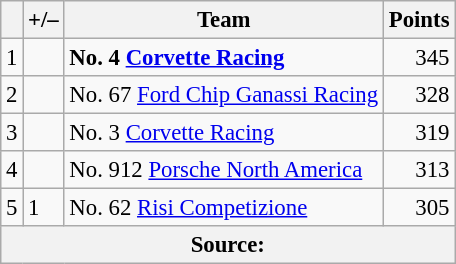<table class="wikitable" style="font-size: 95%;">
<tr>
<th scope="col"></th>
<th scope="col">+/–</th>
<th scope="col">Team</th>
<th scope="col">Points</th>
</tr>
<tr>
<td align=center>1</td>
<td align="left"></td>
<td><strong> No. 4 <a href='#'>Corvette Racing</a></strong></td>
<td align=right>345</td>
</tr>
<tr>
<td align=center>2</td>
<td align="left"></td>
<td> No. 67 <a href='#'>Ford Chip Ganassi Racing</a></td>
<td align=right>328</td>
</tr>
<tr>
<td align=center>3</td>
<td align="left"></td>
<td> No. 3 <a href='#'>Corvette Racing</a></td>
<td align=right>319</td>
</tr>
<tr>
<td align=center>4</td>
<td align="left"></td>
<td> No. 912 <a href='#'>Porsche North America</a></td>
<td align=right>313</td>
</tr>
<tr>
<td align=center>5</td>
<td align="left"> 1</td>
<td> No. 62 <a href='#'>Risi Competizione</a></td>
<td align=right>305</td>
</tr>
<tr>
<th colspan=5>Source:</th>
</tr>
</table>
